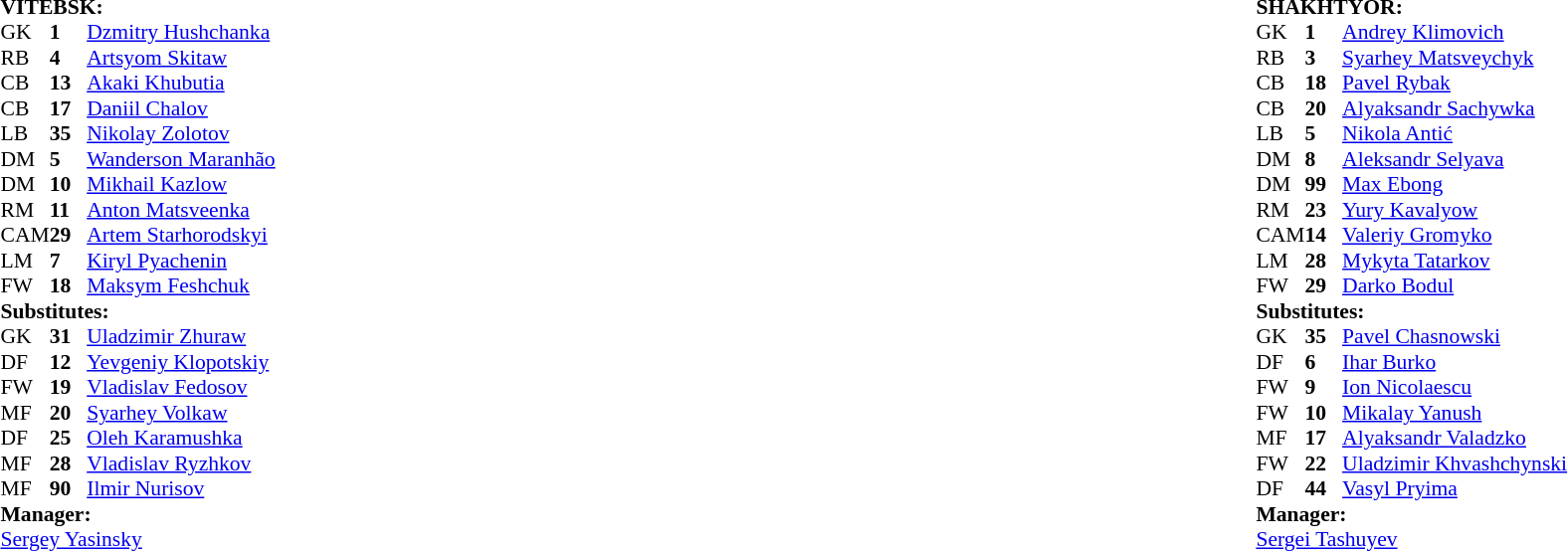<table width="100%">
<tr>
<td valign="top" width="50%"><br><table style="font-size: 90%" cellspacing="0" cellpadding="0">
<tr>
<td colspan="4"><br><strong>VITEBSK:</strong></td>
</tr>
<tr>
<th width=25></th>
<th width=25></th>
</tr>
<tr>
<td>GK</td>
<td><strong>1</strong></td>
<td> <a href='#'>Dzmitry Hushchanka</a></td>
</tr>
<tr>
<td>RB</td>
<td><strong>4</strong></td>
<td> <a href='#'>Artsyom Skitaw</a></td>
</tr>
<tr>
<td>CB</td>
<td><strong>13</strong></td>
<td> <a href='#'>Akaki Khubutia</a></td>
<td></td>
</tr>
<tr>
<td>CB</td>
<td><strong>17</strong></td>
<td> <a href='#'>Daniil Chalov</a></td>
<td></td>
<td></td>
</tr>
<tr>
<td>LB</td>
<td><strong>35</strong></td>
<td> <a href='#'>Nikolay Zolotov</a></td>
<td></td>
</tr>
<tr>
<td>DM</td>
<td><strong>5</strong></td>
<td> <a href='#'>Wanderson Maranhão</a></td>
<td></td>
</tr>
<tr>
<td>DM</td>
<td><strong>10</strong></td>
<td> <a href='#'>Mikhail Kazlow</a></td>
</tr>
<tr>
<td>RM</td>
<td><strong>11</strong></td>
<td> <a href='#'>Anton Matsveenka</a></td>
<td></td>
</tr>
<tr>
<td>CAM</td>
<td><strong>29</strong></td>
<td> <a href='#'>Artem Starhorodskyi</a></td>
<td></td>
<td></td>
</tr>
<tr>
<td>LM</td>
<td><strong>7</strong></td>
<td> <a href='#'>Kiryl Pyachenin</a></td>
</tr>
<tr>
<td>FW</td>
<td><strong>18</strong></td>
<td> <a href='#'>Maksym Feshchuk</a></td>
<td></td>
<td></td>
</tr>
<tr>
<td colspan=3><strong>Substitutes:</strong></td>
</tr>
<tr>
<td>GK</td>
<td><strong>31</strong></td>
<td> <a href='#'>Uladzimir Zhuraw</a></td>
</tr>
<tr>
<td>DF</td>
<td><strong>12</strong></td>
<td> <a href='#'>Yevgeniy Klopotskiy</a></td>
</tr>
<tr>
<td>FW</td>
<td><strong>19</strong></td>
<td> <a href='#'>Vladislav Fedosov</a></td>
</tr>
<tr>
<td>MF</td>
<td><strong>20</strong></td>
<td> <a href='#'>Syarhey Volkaw</a></td>
<td></td>
<td></td>
</tr>
<tr>
<td>DF</td>
<td><strong>25</strong></td>
<td> <a href='#'>Oleh Karamushka</a></td>
</tr>
<tr>
<td>MF</td>
<td><strong>28</strong></td>
<td> <a href='#'>Vladislav Ryzhkov</a></td>
<td></td>
<td></td>
</tr>
<tr>
<td>MF</td>
<td><strong>90</strong></td>
<td> <a href='#'>Ilmir Nurisov</a></td>
<td></td>
<td></td>
</tr>
<tr>
<td colspan=3><strong>Manager:</strong></td>
</tr>
<tr>
<td colspan="4"> <a href='#'>Sergey Yasinsky</a></td>
</tr>
</table>
</td>
<td valign="top"></td>
<td valign="top" width="50%"><br><table style="font-size: 90%" cellspacing="0" cellpadding="0" align=center>
<tr>
<td colspan="4"><br><strong>SHAKHTYOR:</strong></td>
</tr>
<tr>
<th width=25></th>
<th width=25></th>
</tr>
<tr>
<td>GK</td>
<td><strong>1</strong></td>
<td> <a href='#'>Andrey Klimovich</a></td>
</tr>
<tr>
<td>RB</td>
<td><strong>3</strong></td>
<td> <a href='#'>Syarhey Matsveychyk</a></td>
<td></td>
</tr>
<tr>
<td>CB</td>
<td><strong>18</strong></td>
<td> <a href='#'>Pavel Rybak</a></td>
</tr>
<tr>
<td>CB</td>
<td><strong>20</strong></td>
<td> <a href='#'>Alyaksandr Sachywka</a></td>
</tr>
<tr>
<td>LB</td>
<td><strong>5</strong></td>
<td> <a href='#'>Nikola Antić</a></td>
</tr>
<tr>
<td>DM</td>
<td><strong>8</strong></td>
<td> <a href='#'>Aleksandr Selyava</a></td>
<td></td>
</tr>
<tr>
<td>DM</td>
<td><strong>99</strong></td>
<td> <a href='#'>Max Ebong</a></td>
</tr>
<tr>
<td>RM</td>
<td><strong>23</strong></td>
<td> <a href='#'>Yury Kavalyow</a></td>
</tr>
<tr>
<td>CAM</td>
<td><strong>14</strong></td>
<td> <a href='#'>Valeriy Gromyko</a></td>
<td></td>
<td></td>
</tr>
<tr>
<td>LM</td>
<td><strong>28</strong></td>
<td> <a href='#'>Mykyta Tatarkov</a></td>
<td></td>
<td></td>
</tr>
<tr>
<td>FW</td>
<td><strong>29</strong></td>
<td> <a href='#'>Darko Bodul</a></td>
<td></td>
<td></td>
</tr>
<tr>
<td colspan=3><strong>Substitutes:</strong></td>
</tr>
<tr>
<td>GK</td>
<td><strong>35</strong></td>
<td> <a href='#'>Pavel Chasnowski</a></td>
</tr>
<tr>
<td>DF</td>
<td><strong>6</strong></td>
<td> <a href='#'>Ihar Burko</a></td>
<td></td>
<td></td>
</tr>
<tr>
<td>FW</td>
<td><strong>9</strong></td>
<td> <a href='#'>Ion Nicolaescu</a></td>
</tr>
<tr>
<td>FW</td>
<td><strong>10</strong></td>
<td> <a href='#'>Mikalay Yanush</a></td>
<td></td>
<td></td>
</tr>
<tr>
<td>MF</td>
<td><strong>17</strong></td>
<td> <a href='#'>Alyaksandr Valadzko</a></td>
</tr>
<tr>
<td>FW</td>
<td><strong>22</strong></td>
<td> <a href='#'>Uladzimir Khvashchynski</a></td>
</tr>
<tr>
<td>DF</td>
<td><strong>44</strong></td>
<td> <a href='#'>Vasyl Pryima</a></td>
<td></td>
<td></td>
</tr>
<tr>
<td colspan=3><strong>Manager:</strong></td>
</tr>
<tr>
<td colspan="4"> <a href='#'>Sergei Tashuyev</a></td>
</tr>
</table>
</td>
</tr>
</table>
